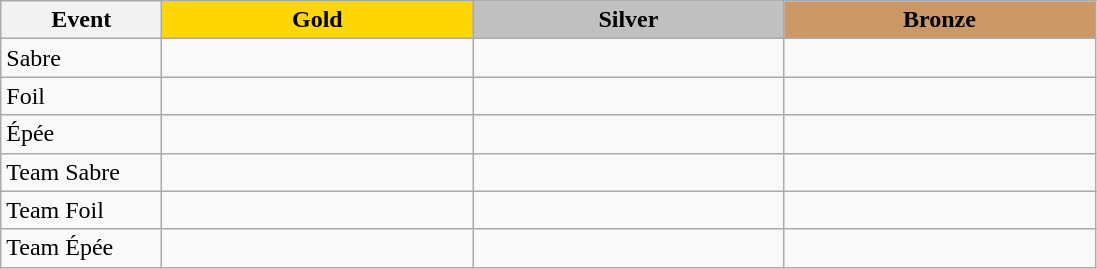<table class="wikitable">
<tr>
<th width="100">Event</th>
<th style="background-color:gold;" width="200"> Gold</th>
<th style="background-color:silver;" width="200">Silver</th>
<th style="background-color:#CC9966;" width="200"> Bronze</th>
</tr>
<tr>
<td>Sabre</td>
<td></td>
<td></td>
<td> <br> </td>
</tr>
<tr>
<td>Foil <br></td>
<td></td>
<td></td>
<td> <br> </td>
</tr>
<tr>
<td>Épée</td>
<td></td>
<td></td>
<td> <br> </td>
</tr>
<tr>
<td>Team Sabre</td>
<td></td>
<td></td>
<td></td>
</tr>
<tr>
<td>Team Foil</td>
<td></td>
<td></td>
<td></td>
</tr>
<tr>
<td>Team Épée</td>
<td></td>
<td></td>
<td></td>
</tr>
</table>
